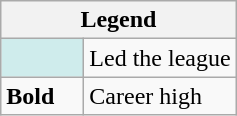<table class="wikitable mw-collapsible mw-collapsed">
<tr>
<th colspan="2">Legend</th>
</tr>
<tr>
<td style="background:#cfecec; width:3em;"></td>
<td>Led the league</td>
</tr>
<tr>
<td><strong>Bold</strong></td>
<td>Career high</td>
</tr>
</table>
